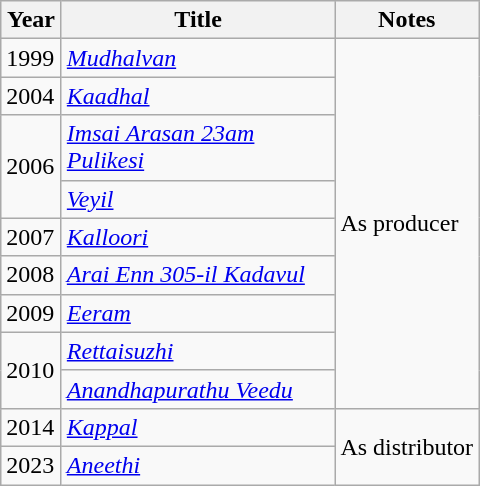<table class="wikitable sortable">
<tr>
<th scope="col" rowspan="2" style="width:33px;">Year</th>
<th scope="col" rowspan="2" style="width:175px;">Title</th>
<th scope="col" rowspan="2" class="unsortable">Notes</th>
</tr>
<tr>
</tr>
<tr>
<td>1999</td>
<td style="text-align:left;"><em><a href='#'>Mudhalvan</a></em></td>
<td rowspan="9">As producer</td>
</tr>
<tr>
<td>2004</td>
<td style="text-align:left;"><em><a href='#'>Kaadhal</a></em></td>
</tr>
<tr>
<td rowspan="2">2006</td>
<td style="text-align:left;"><em><a href='#'>Imsai Arasan 23am Pulikesi</a></em></td>
</tr>
<tr>
<td style="text-align:left;"><em><a href='#'>Veyil</a></em></td>
</tr>
<tr>
<td>2007</td>
<td style="text-align:left;"><em><a href='#'>Kalloori</a></em></td>
</tr>
<tr>
<td>2008</td>
<td style="text-align:left;"><em><a href='#'>Arai Enn 305-il Kadavul</a></em></td>
</tr>
<tr>
<td>2009</td>
<td style="text-align:left;"><em><a href='#'>Eeram</a></em></td>
</tr>
<tr>
<td rowspan="2">2010</td>
<td style="text-align:left;"><em><a href='#'>Rettaisuzhi</a></em></td>
</tr>
<tr>
<td style="text-align:left;"><em><a href='#'>Anandhapurathu Veedu</a></em></td>
</tr>
<tr>
<td>2014</td>
<td style="text-align:left;"><em><a href='#'>Kappal</a></em></td>
<td rowspan="2">As distributor</td>
</tr>
<tr>
<td>2023</td>
<td style="text-align:left;"><em><a href='#'>Aneethi</a></em></td>
</tr>
</table>
